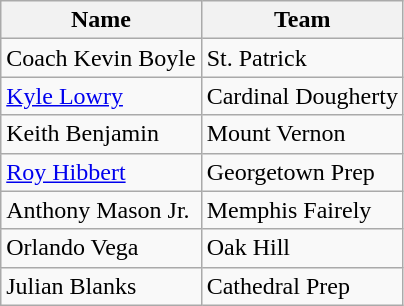<table class="wikitable">
<tr>
<th>Name</th>
<th>Team</th>
</tr>
<tr>
<td>Coach Kevin Boyle</td>
<td>St. Patrick</td>
</tr>
<tr>
<td><a href='#'>Kyle Lowry</a></td>
<td>Cardinal Dougherty</td>
</tr>
<tr>
<td>Keith Benjamin</td>
<td>Mount Vernon</td>
</tr>
<tr>
<td><a href='#'>Roy Hibbert</a></td>
<td>Georgetown Prep</td>
</tr>
<tr>
<td>Anthony Mason Jr.</td>
<td>Memphis Fairely</td>
</tr>
<tr>
<td>Orlando Vega</td>
<td>Oak Hill</td>
</tr>
<tr>
<td>Julian Blanks</td>
<td>Cathedral Prep</td>
</tr>
</table>
